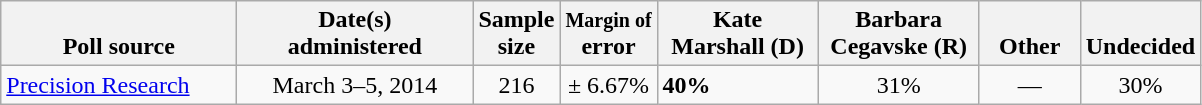<table class="wikitable">
<tr valign= bottom>
<th style="width:150px;">Poll source</th>
<th style="width:150px;">Date(s)<br>administered</th>
<th class=small>Sample<br>size</th>
<th><small>Margin of</small><br>error</th>
<th style="width:100px;">Kate<br>Marshall (D)</th>
<th style="width:100px;">Barbara<br>Cegavske (R)</th>
<th style="width:60px;">Other</th>
<th style="width:60px;">Undecided</th>
</tr>
<tr>
<td><a href='#'>Precision Research</a></td>
<td align=center>March 3–5, 2014</td>
<td align=center>216</td>
<td align=center>± 6.67%</td>
<td><strong>40%</strong></td>
<td align=center>31%</td>
<td align=center>—</td>
<td align=center>30%</td>
</tr>
</table>
